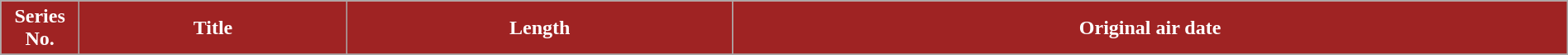<table class="wikitable plainrowheaders" style="width:100%;">
<tr>
<th style="background:#9f2323; color:#fff; width:5%;">Series<br>No.</th>
<th style="background:#9f2323; color:#fff;">Title</th>
<th style="background:#9f2323; color:#fff;">Length</th>
<th style="background:#9f2323; color:#fff;">Original air date</th>
</tr>
<tr>
</tr>
</table>
